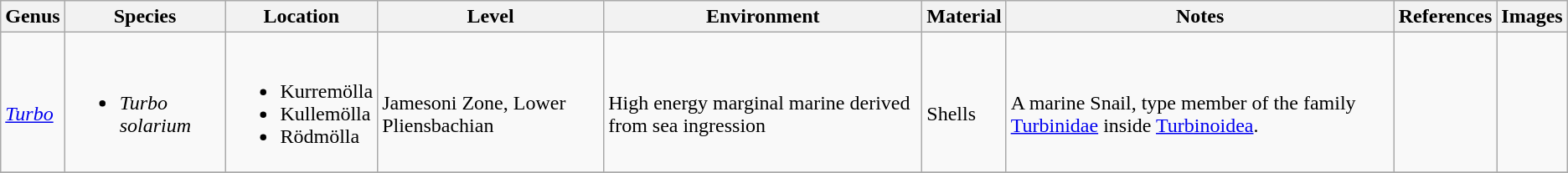<table class = "wikitable">
<tr>
<th>Genus</th>
<th>Species</th>
<th>Location</th>
<th>Level</th>
<th>Environment</th>
<th>Material</th>
<th>Notes</th>
<th>References</th>
<th>Images</th>
</tr>
<tr>
<td><br><em><a href='#'>Turbo</a></em></td>
<td><br><ul><li><em>Turbo solarium</em></li></ul></td>
<td><br><ul><li>Kurremölla</li><li>Kullemölla</li><li>Rödmölla</li></ul></td>
<td><br>Jamesoni Zone, Lower Pliensbachian</td>
<td><br>High energy marginal marine derived from sea ingression</td>
<td><br>Shells</td>
<td><br>A marine Snail, type member of the family <a href='#'>Turbinidae</a> inside <a href='#'>Turbinoidea</a>.</td>
<td><br></td>
<td><br></td>
</tr>
<tr>
</tr>
</table>
